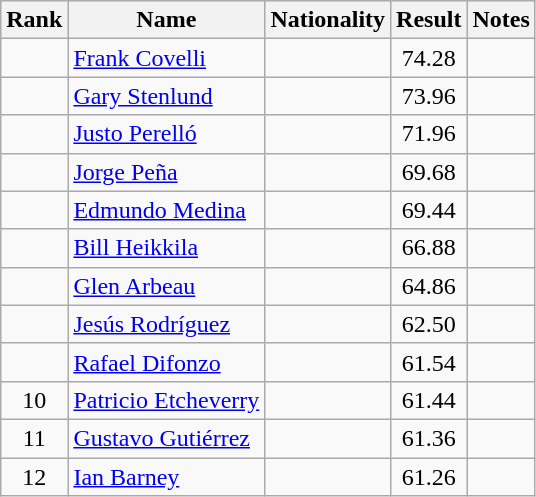<table class="wikitable sortable" style="text-align:center">
<tr>
<th>Rank</th>
<th>Name</th>
<th>Nationality</th>
<th>Result</th>
<th>Notes</th>
</tr>
<tr>
<td></td>
<td align=left><a href='#'>Frank Covelli</a></td>
<td align=left></td>
<td>74.28</td>
<td></td>
</tr>
<tr>
<td></td>
<td align=left><a href='#'>Gary Stenlund</a></td>
<td align=left></td>
<td>73.96</td>
<td></td>
</tr>
<tr>
<td></td>
<td align=left><a href='#'>Justo Perelló</a></td>
<td align=left></td>
<td>71.96</td>
<td></td>
</tr>
<tr>
<td></td>
<td align=left><a href='#'>Jorge Peña</a></td>
<td align=left></td>
<td>69.68</td>
<td></td>
</tr>
<tr>
<td></td>
<td align=left><a href='#'>Edmundo Medina</a></td>
<td align=left></td>
<td>69.44</td>
<td></td>
</tr>
<tr>
<td></td>
<td align=left><a href='#'>Bill Heikkila</a></td>
<td align=left></td>
<td>66.88</td>
<td></td>
</tr>
<tr>
<td></td>
<td align=left><a href='#'>Glen Arbeau</a></td>
<td align=left></td>
<td>64.86</td>
<td></td>
</tr>
<tr>
<td></td>
<td align=left><a href='#'>Jesús Rodríguez</a></td>
<td align=left></td>
<td>62.50</td>
<td></td>
</tr>
<tr>
<td></td>
<td align=left><a href='#'>Rafael Difonzo</a></td>
<td align=left></td>
<td>61.54</td>
<td></td>
</tr>
<tr>
<td>10</td>
<td align=left><a href='#'>Patricio Etcheverry</a></td>
<td align=left></td>
<td>61.44</td>
<td></td>
</tr>
<tr>
<td>11</td>
<td align=left><a href='#'>Gustavo Gutiérrez</a></td>
<td align=left></td>
<td>61.36</td>
<td></td>
</tr>
<tr>
<td>12</td>
<td align=left><a href='#'>Ian Barney</a></td>
<td align=left></td>
<td>61.26</td>
<td></td>
</tr>
</table>
